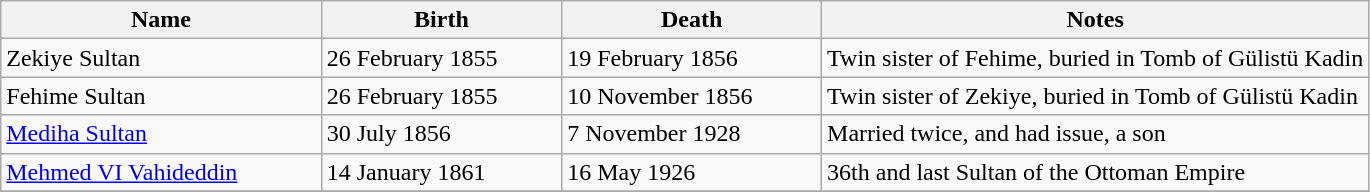<table class="wikitable">
<tr>
<th>Name</th>
<th>Birth</th>
<th>Death</th>
<th style="width:40%;">Notes</th>
</tr>
<tr>
<td>Zekiye Sultan</td>
<td>26 February 1855</td>
<td>19 February 1856</td>
<td>Twin sister of Fehime, buried in Tomb of Gülistü Kadin</td>
</tr>
<tr>
<td>Fehime Sultan</td>
<td>26 February 1855</td>
<td>10 November 1856</td>
<td>Twin sister of Zekiye, buried in Tomb of Gülistü Kadin</td>
</tr>
<tr>
<td><a href='#'>Mediha Sultan</a></td>
<td>30 July 1856</td>
<td>7 November 1928</td>
<td>Married twice, and had issue, a son</td>
</tr>
<tr>
<td><a href='#'>Mehmed VI Vahideddin</a></td>
<td>14 January 1861</td>
<td>16 May 1926</td>
<td>36th and last Sultan of the Ottoman Empire</td>
</tr>
<tr>
</tr>
</table>
